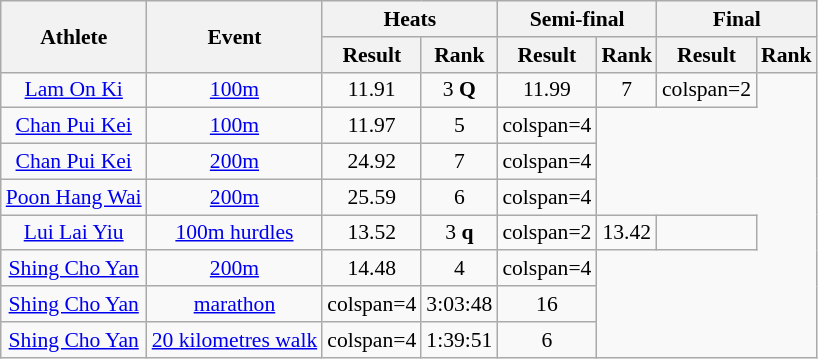<table class=wikitable style="text-align: center; font-size:90%">
<tr>
<th rowspan=2>Athlete</th>
<th rowspan=2>Event</th>
<th colspan="2">Heats</th>
<th colspan="2">Semi-final</th>
<th colspan="2">Final</th>
</tr>
<tr>
<th>Result</th>
<th>Rank</th>
<th>Result</th>
<th>Rank</th>
<th>Result</th>
<th>Rank</th>
</tr>
<tr>
<td><a href='#'>Lam On Ki</a></td>
<td><a href='#'>100m</a></td>
<td>11.91</td>
<td>3 <strong>Q</strong></td>
<td>11.99</td>
<td>7</td>
<td>colspan=2 </td>
</tr>
<tr>
<td><a href='#'>Chan Pui Kei</a></td>
<td><a href='#'>100m</a></td>
<td>11.97</td>
<td>5</td>
<td>colspan=4 </td>
</tr>
<tr>
<td><a href='#'>Chan Pui Kei</a></td>
<td><a href='#'>200m</a></td>
<td>24.92</td>
<td>7</td>
<td>colspan=4 </td>
</tr>
<tr>
<td><a href='#'>Poon Hang Wai</a></td>
<td><a href='#'>200m</a></td>
<td>25.59</td>
<td>6</td>
<td>colspan=4 </td>
</tr>
<tr>
<td><a href='#'>Lui Lai Yiu</a></td>
<td><a href='#'>100m hurdles</a></td>
<td>13.52</td>
<td>3 <strong>q</strong></td>
<td>colspan=2 </td>
<td>13.42</td>
<td></td>
</tr>
<tr>
<td><a href='#'>Shing Cho Yan</a></td>
<td><a href='#'>200m</a></td>
<td>14.48</td>
<td>4</td>
<td>colspan=4 </td>
</tr>
<tr>
<td><a href='#'>Shing Cho Yan</a></td>
<td><a href='#'>marathon</a></td>
<td>colspan=4 </td>
<td>3:03:48</td>
<td>16</td>
</tr>
<tr>
<td><a href='#'>Shing Cho Yan</a></td>
<td><a href='#'>20 kilometres walk</a></td>
<td>colspan=4 </td>
<td>1:39:51</td>
<td>6</td>
</tr>
</table>
